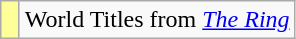<table class="wikitable">
<tr>
<td style="background:#ff9; width:5px;"></td>
<td>World Titles from <em><a href='#'>The Ring</a></em></td>
</tr>
</table>
